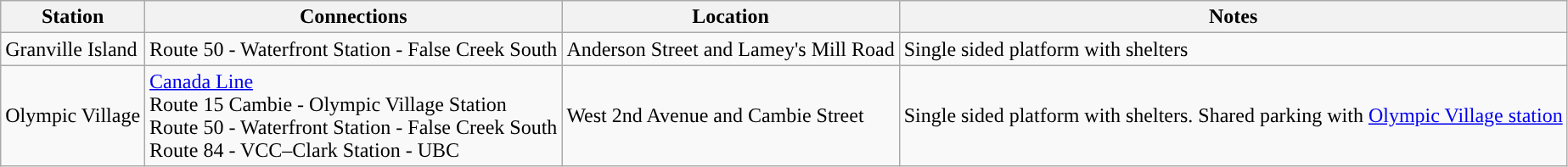<table class="wikitable">
<tr>
<th>Station</th>
<th>Connections</th>
<th>Location</th>
<th>Notes</th>
</tr>
<tr>
<td>Granville Island</td>
<td>Route 50 - Waterfront Station - False Creek South</td>
<td>Anderson Street and Lamey's Mill Road</td>
<td>Single sided platform with shelters</td>
</tr>
<tr>
<td>Olympic Village</td>
<td><a href='#'>Canada Line</a>  <br>Route 15 Cambie - Olympic Village Station<br>Route 50 - Waterfront Station - False Creek South<br>Route 84 - VCC–Clark Station - UBC</td>
<td>West 2nd Avenue and Cambie Street</td>
<td>Single sided platform with shelters. Shared parking with <a href='#'>Olympic Village station</a></td>
</tr>
</table>
